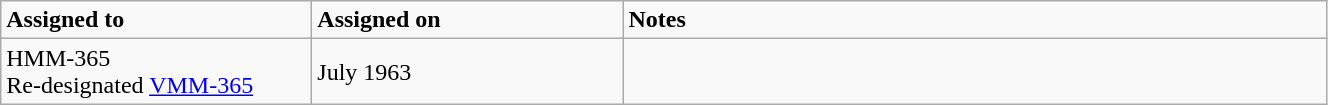<table class="wikitable" style="width: 70%;">
<tr>
<td style="width: 200px;"><strong>Assigned to</strong></td>
<td style="width: 200px;"><strong>Assigned on</strong></td>
<td><strong>Notes</strong></td>
</tr>
<tr>
<td>HMM-365<br>Re-designated <a href='#'>VMM-365</a></td>
<td>July 1963</td>
<td></td>
</tr>
</table>
